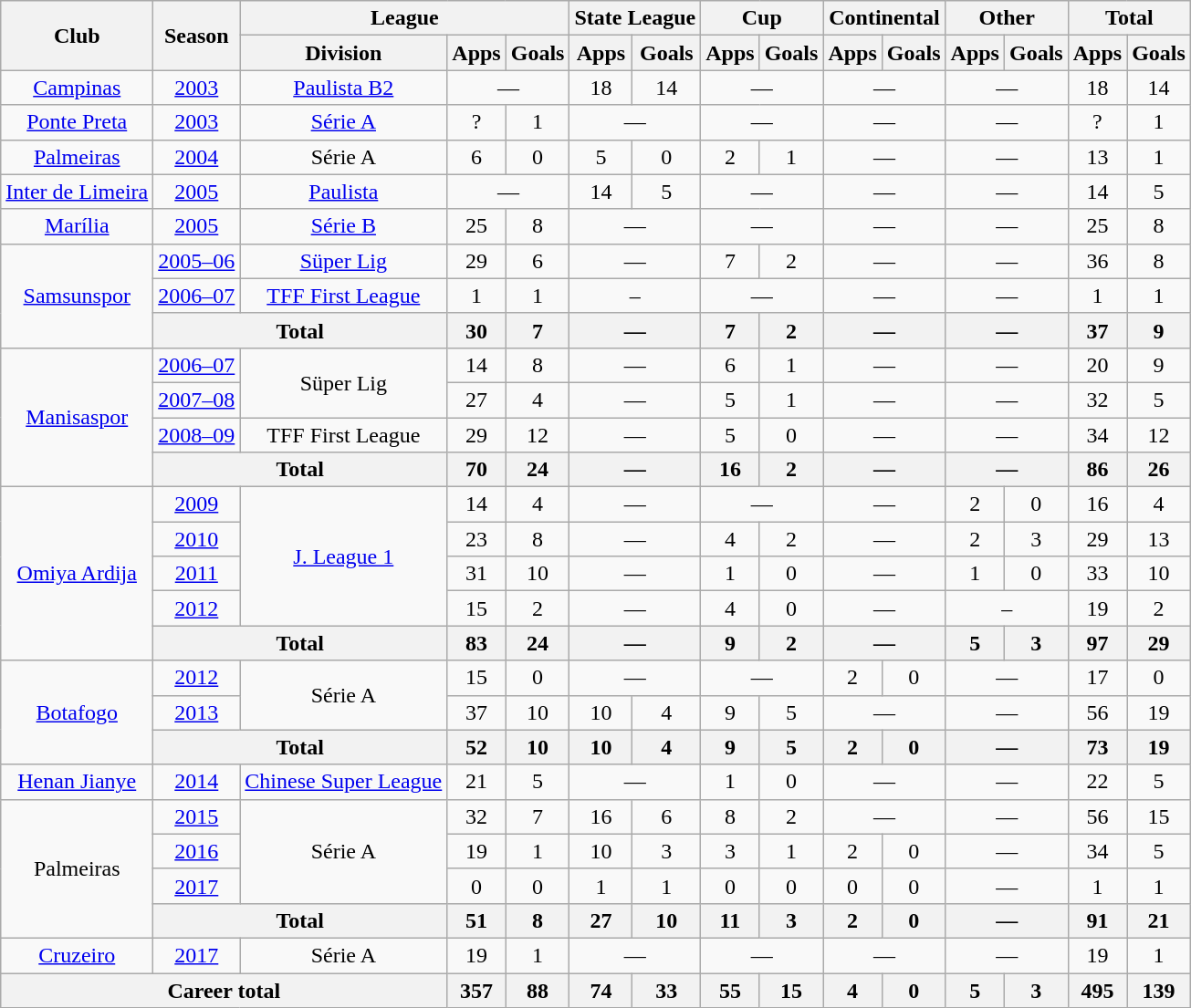<table class="wikitable" style="text-align:center">
<tr>
<th rowspan="2">Club</th>
<th rowspan="2">Season</th>
<th colspan="3">League</th>
<th colspan="2">State League</th>
<th colspan="2">Cup</th>
<th colspan="2">Continental</th>
<th colspan="2">Other</th>
<th colspan="2">Total</th>
</tr>
<tr>
<th>Division</th>
<th>Apps</th>
<th>Goals</th>
<th>Apps</th>
<th>Goals</th>
<th>Apps</th>
<th>Goals</th>
<th>Apps</th>
<th>Goals</th>
<th>Apps</th>
<th>Goals</th>
<th>Apps</th>
<th>Goals</th>
</tr>
<tr>
<td><a href='#'>Campinas</a></td>
<td><a href='#'>2003</a></td>
<td><a href='#'>Paulista B2</a></td>
<td colspan="2">—</td>
<td>18</td>
<td>14</td>
<td colspan="2">—</td>
<td colspan="2">—</td>
<td colspan="2">—</td>
<td>18</td>
<td>14</td>
</tr>
<tr>
<td><a href='#'>Ponte Preta</a></td>
<td><a href='#'>2003</a></td>
<td><a href='#'>Série A</a></td>
<td>?</td>
<td>1</td>
<td colspan="2">—</td>
<td colspan="2">—</td>
<td colspan="2">—</td>
<td colspan="2">—</td>
<td>?</td>
<td>1</td>
</tr>
<tr>
<td><a href='#'>Palmeiras</a></td>
<td><a href='#'>2004</a></td>
<td>Série A</td>
<td>6</td>
<td>0</td>
<td>5</td>
<td>0</td>
<td>2</td>
<td>1</td>
<td colspan="2">—</td>
<td colspan="2">—</td>
<td>13</td>
<td>1</td>
</tr>
<tr>
<td><a href='#'>Inter de Limeira</a></td>
<td><a href='#'>2005</a></td>
<td><a href='#'>Paulista</a></td>
<td colspan="2">—</td>
<td>14</td>
<td>5</td>
<td colspan="2">—</td>
<td colspan="2">—</td>
<td colspan="2">—</td>
<td>14</td>
<td>5</td>
</tr>
<tr>
<td><a href='#'>Marília</a></td>
<td><a href='#'>2005</a></td>
<td><a href='#'>Série B</a></td>
<td>25</td>
<td>8</td>
<td colspan="2">—</td>
<td colspan="2">—</td>
<td colspan="2">—</td>
<td colspan="2">—</td>
<td>25</td>
<td>8</td>
</tr>
<tr>
<td rowspan="3"><a href='#'>Samsunspor</a></td>
<td><a href='#'>2005–06</a></td>
<td><a href='#'>Süper Lig</a></td>
<td>29</td>
<td>6</td>
<td colspan="2">—</td>
<td>7</td>
<td>2</td>
<td colspan="2">—</td>
<td colspan="2">—</td>
<td>36</td>
<td>8</td>
</tr>
<tr>
<td><a href='#'>2006–07</a></td>
<td><a href='#'>TFF First League</a></td>
<td>1</td>
<td>1</td>
<td colspan="2">–</td>
<td colspan="2">—</td>
<td colspan="2">—</td>
<td colspan="2">—</td>
<td>1</td>
<td>1</td>
</tr>
<tr>
<th colspan="2">Total</th>
<th>30</th>
<th>7</th>
<th colspan="2">—</th>
<th>7</th>
<th>2</th>
<th colspan="2">—</th>
<th colspan="2">—</th>
<th>37</th>
<th>9</th>
</tr>
<tr>
<td rowspan="4"><a href='#'>Manisaspor</a></td>
<td><a href='#'>2006–07</a></td>
<td rowspan="2">Süper Lig</td>
<td>14</td>
<td>8</td>
<td colspan="2">—</td>
<td>6</td>
<td>1</td>
<td colspan="2">—</td>
<td colspan="2">—</td>
<td>20</td>
<td>9</td>
</tr>
<tr>
<td><a href='#'>2007–08</a></td>
<td>27</td>
<td>4</td>
<td colspan="2">—</td>
<td>5</td>
<td>1</td>
<td colspan="2">—</td>
<td colspan="2">—</td>
<td>32</td>
<td>5</td>
</tr>
<tr>
<td><a href='#'>2008–09</a></td>
<td>TFF First League</td>
<td>29</td>
<td>12</td>
<td colspan="2">—</td>
<td>5</td>
<td>0</td>
<td colspan="2">—</td>
<td colspan="2">—</td>
<td>34</td>
<td>12</td>
</tr>
<tr>
<th colspan="2">Total</th>
<th>70</th>
<th>24</th>
<th colspan="2">—</th>
<th>16</th>
<th>2</th>
<th colspan="2">—</th>
<th colspan="2">—</th>
<th>86</th>
<th>26</th>
</tr>
<tr>
<td rowspan="5"><a href='#'>Omiya Ardija</a></td>
<td><a href='#'>2009</a></td>
<td rowspan="4"><a href='#'>J. League 1</a></td>
<td>14</td>
<td>4</td>
<td colspan="2">—</td>
<td colspan="2">—</td>
<td colspan="2">—</td>
<td>2</td>
<td>0</td>
<td>16</td>
<td>4</td>
</tr>
<tr>
<td><a href='#'>2010</a></td>
<td>23</td>
<td>8</td>
<td colspan="2">—</td>
<td>4</td>
<td>2</td>
<td colspan="2">—</td>
<td>2</td>
<td>3</td>
<td>29</td>
<td>13</td>
</tr>
<tr>
<td><a href='#'>2011</a></td>
<td>31</td>
<td>10</td>
<td colspan="2">—</td>
<td>1</td>
<td>0</td>
<td colspan="2">—</td>
<td>1</td>
<td>0</td>
<td>33</td>
<td>10</td>
</tr>
<tr>
<td><a href='#'>2012</a></td>
<td>15</td>
<td>2</td>
<td colspan="2">—</td>
<td>4</td>
<td>0</td>
<td colspan="2">—</td>
<td colspan="2">–</td>
<td>19</td>
<td>2</td>
</tr>
<tr>
<th colspan="2">Total</th>
<th>83</th>
<th>24</th>
<th colspan="2">—</th>
<th>9</th>
<th>2</th>
<th colspan="2">—</th>
<th>5</th>
<th>3</th>
<th>97</th>
<th>29</th>
</tr>
<tr>
<td rowspan="3"><a href='#'>Botafogo</a></td>
<td><a href='#'>2012</a></td>
<td rowspan="2">Série A</td>
<td>15</td>
<td>0</td>
<td colspan="2">—</td>
<td colspan="2">—</td>
<td>2</td>
<td>0</td>
<td colspan="2">—</td>
<td>17</td>
<td>0</td>
</tr>
<tr>
<td><a href='#'>2013</a></td>
<td>37</td>
<td>10</td>
<td>10</td>
<td>4</td>
<td>9</td>
<td>5</td>
<td colspan="2">—</td>
<td colspan="2">—</td>
<td>56</td>
<td>19</td>
</tr>
<tr>
<th colspan="2">Total</th>
<th>52</th>
<th>10</th>
<th>10</th>
<th>4</th>
<th>9</th>
<th>5</th>
<th>2</th>
<th>0</th>
<th colspan="2">—</th>
<th>73</th>
<th>19</th>
</tr>
<tr>
<td><a href='#'>Henan Jianye</a></td>
<td><a href='#'>2014</a></td>
<td><a href='#'>Chinese Super League</a></td>
<td>21</td>
<td>5</td>
<td colspan="2">—</td>
<td>1</td>
<td>0</td>
<td colspan="2">—</td>
<td colspan="2">—</td>
<td>22</td>
<td>5</td>
</tr>
<tr>
<td rowspan="4">Palmeiras</td>
<td><a href='#'>2015</a></td>
<td rowspan="3">Série A</td>
<td>32</td>
<td>7</td>
<td>16</td>
<td>6</td>
<td>8</td>
<td>2</td>
<td colspan="2">—</td>
<td colspan="2">—</td>
<td>56</td>
<td>15</td>
</tr>
<tr>
<td><a href='#'>2016</a></td>
<td>19</td>
<td>1</td>
<td>10</td>
<td>3</td>
<td>3</td>
<td>1</td>
<td>2</td>
<td>0</td>
<td colspan="2">—</td>
<td>34</td>
<td>5</td>
</tr>
<tr>
<td><a href='#'>2017</a></td>
<td>0</td>
<td>0</td>
<td>1</td>
<td>1</td>
<td>0</td>
<td>0</td>
<td>0</td>
<td>0</td>
<td colspan="2">—</td>
<td>1</td>
<td>1</td>
</tr>
<tr>
<th colspan="2">Total</th>
<th>51</th>
<th>8</th>
<th>27</th>
<th>10</th>
<th>11</th>
<th>3</th>
<th>2</th>
<th>0</th>
<th colspan="2">—</th>
<th>91</th>
<th>21</th>
</tr>
<tr>
<td><a href='#'>Cruzeiro</a></td>
<td><a href='#'>2017</a></td>
<td>Série A</td>
<td>19</td>
<td>1</td>
<td colspan="2">—</td>
<td colspan="2">—</td>
<td colspan="2">—</td>
<td colspan="2">—</td>
<td>19</td>
<td>1</td>
</tr>
<tr>
<th colspan="3">Career total</th>
<th>357</th>
<th>88</th>
<th>74</th>
<th>33</th>
<th>55</th>
<th>15</th>
<th>4</th>
<th>0</th>
<th>5</th>
<th>3</th>
<th>495</th>
<th>139</th>
</tr>
</table>
